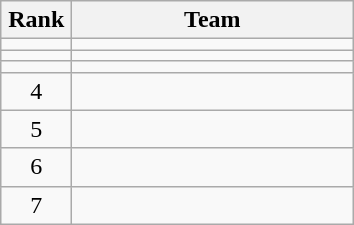<table class="wikitable" style="text-align: center;">
<tr>
<th width=40>Rank</th>
<th width=180>Team</th>
</tr>
<tr align=center>
<td></td>
<td style="text-align:left;"></td>
</tr>
<tr align=center>
<td></td>
<td style="text-align:left;"></td>
</tr>
<tr align=center>
<td></td>
<td style="text-align:left;"></td>
</tr>
<tr align=center>
<td>4</td>
<td style="text-align:left;"></td>
</tr>
<tr align=center>
<td>5</td>
<td style="text-align:left;"></td>
</tr>
<tr align=center>
<td>6</td>
<td style="text-align:left;"></td>
</tr>
<tr align=center>
<td>7</td>
<td style="text-align:left;"></td>
</tr>
</table>
